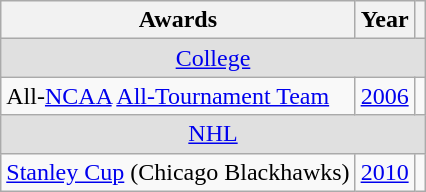<table class=wikitable>
<tr>
<th>Awards</th>
<th>Year</th>
<th></th>
</tr>
<tr ALIGN=center bgcolor="#e0e0e0">
<td colspan=3><a href='#'>College</a></td>
</tr>
<tr>
<td>All-<a href='#'>NCAA</a> <a href='#'>All-Tournament Team</a></td>
<td><a href='#'>2006</a></td>
<td></td>
</tr>
<tr ALIGN=center bgcolor="#e0e0e0">
<td colspan=3><a href='#'>NHL</a></td>
</tr>
<tr>
<td><a href='#'>Stanley Cup</a> (Chicago Blackhawks)</td>
<td><a href='#'>2010</a></td>
<td></td>
</tr>
</table>
